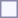<table style="border:1px solid #8888aa; background-color:#f7f8ff; padding:5px; font-size:95%; margin: 0px 12px 12px 0px;">
</table>
